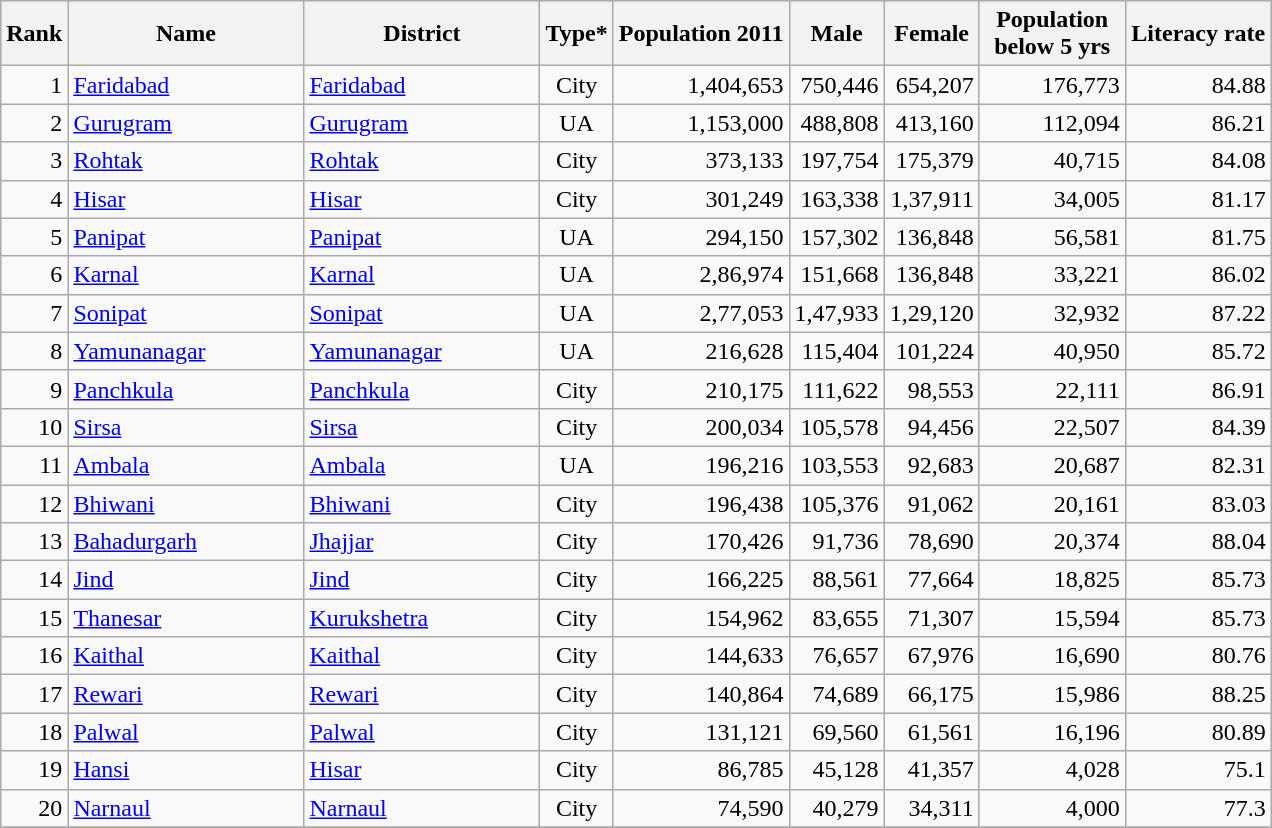<table class="sortable wikitable" style="text-align:center">
<tr>
<th rowspan="1">Rank</th>
<th width="150" rowspan="1">Name</th>
<th width="150" rowspan="1">District</th>
<th rowspan="1">Type*</th>
<th rowspan="1">Population 2011<br></th>
<th rowspan="1">Male</th>
<th rowspan="1">Female</th>
<th width="90" rowspan="1">Population<br> below 5 yrs</th>
<th width="90" rowspan="1">Literacy rate</th>
</tr>
<tr>
<td align="right">1</td>
<td align=left><a href='#'>Faridabad</a></td>
<td align=left><a href='#'>Faridabad</a></td>
<td>City</td>
<td align="right">1,404,653</td>
<td align="right">750,446</td>
<td align="right">654,207</td>
<td align="right">176,773</td>
<td align="right">84.88</td>
</tr>
<tr>
<td align="right">2</td>
<td align=left><a href='#'>Gurugram</a></td>
<td align=left><a href='#'>Gurugram</a></td>
<td>UA</td>
<td align="right">1,153,000</td>
<td align="right">488,808</td>
<td align="right">413,160</td>
<td align="right">112,094</td>
<td align="right">86.21</td>
</tr>
<tr>
<td align="right">3</td>
<td align=left><a href='#'>Rohtak</a></td>
<td align=left><a href='#'>Rohtak</a></td>
<td>City</td>
<td align="right">373,133</td>
<td align="right">197,754</td>
<td align="right">175,379</td>
<td align="right">40,715</td>
<td align="right">84.08</td>
</tr>
<tr>
<td align="right">4</td>
<td align=left><a href='#'>Hisar</a></td>
<td align=left><a href='#'>Hisar</a></td>
<td>City</td>
<td align="right">301,249</td>
<td align="right">163,338</td>
<td align="right">1,37,911</td>
<td align="right">34,005</td>
<td align="right">81.17</td>
</tr>
<tr>
<td align="right">5</td>
<td align=left><a href='#'>Panipat</a></td>
<td align=left><a href='#'>Panipat</a></td>
<td>UA</td>
<td align="right">294,150</td>
<td align="right">157,302</td>
<td align="right">136,848</td>
<td align="right">56,581</td>
<td align="right">81.75</td>
</tr>
<tr>
<td align="right">6</td>
<td align=left><a href='#'>Karnal</a></td>
<td align=left><a href='#'>Karnal</a></td>
<td>UA</td>
<td align="right">2,86,974</td>
<td align="right">151,668</td>
<td align="right">136,848</td>
<td align="right">33,221</td>
<td align="right">86.02</td>
</tr>
<tr>
<td align="right">7</td>
<td align=left><a href='#'>Sonipat</a></td>
<td align=left><a href='#'>Sonipat</a></td>
<td>UA</td>
<td align="right">2,77,053</td>
<td align="right">1,47,933</td>
<td align="right">1,29,120</td>
<td align="right">32,932</td>
<td align="right">87.22</td>
</tr>
<tr>
<td align="right">8</td>
<td align=left><a href='#'>Yamunanagar</a></td>
<td align=left><a href='#'>Yamunanagar</a></td>
<td>UA</td>
<td align="right">216,628</td>
<td align="right">115,404</td>
<td align="right">101,224</td>
<td align="right">40,950</td>
<td align="right">85.72</td>
</tr>
<tr>
<td align="right">9</td>
<td align=left><a href='#'>Panchkula</a></td>
<td align=left><a href='#'>Panchkula</a></td>
<td>City</td>
<td align="right">210,175</td>
<td align="right">111,622</td>
<td align="right">98,553</td>
<td align="right">22,111</td>
<td align="right">86.91</td>
</tr>
<tr>
<td align="right">10</td>
<td align=left><a href='#'>Sirsa</a></td>
<td align=left><a href='#'>Sirsa</a></td>
<td>City</td>
<td align="right">200,034</td>
<td align="right">105,578</td>
<td align="right">94,456</td>
<td align="right">22,507</td>
<td align="right">84.39</td>
</tr>
<tr>
<td align="right">11</td>
<td align=left><a href='#'>Ambala</a></td>
<td align=left><a href='#'>Ambala</a></td>
<td>UA</td>
<td align="right">196,216</td>
<td align="right">103,553</td>
<td align="right">92,683</td>
<td align="right">20,687</td>
<td align="right">82.31</td>
</tr>
<tr>
<td align="right">12</td>
<td align=left><a href='#'>Bhiwani</a></td>
<td align=left><a href='#'>Bhiwani</a></td>
<td>City</td>
<td align="right">196,438</td>
<td align="right">105,376</td>
<td align="right">91,062</td>
<td align="right">20,161</td>
<td align="right">83.03</td>
</tr>
<tr>
<td align="right">13</td>
<td align=left><a href='#'>Bahadurgarh</a></td>
<td align=left><a href='#'>Jhajjar</a></td>
<td>City</td>
<td align="right">170,426</td>
<td align="right">91,736</td>
<td align="right">78,690</td>
<td align="right">20,374</td>
<td align="right">88.04</td>
</tr>
<tr>
<td align="right">14</td>
<td align=left><a href='#'>Jind</a></td>
<td align=left><a href='#'>Jind</a></td>
<td>City</td>
<td align="right">166,225</td>
<td align="right">88,561</td>
<td align="right">77,664</td>
<td align="right">18,825</td>
<td align="right">85.73</td>
</tr>
<tr>
<td align="right">15</td>
<td align=left><a href='#'>Thanesar</a></td>
<td align=left><a href='#'>Kurukshetra</a></td>
<td>City</td>
<td align="right">154,962</td>
<td align="right">83,655</td>
<td align="right">71,307</td>
<td align="right">15,594</td>
<td align="right">85.73</td>
</tr>
<tr>
<td align="right">16</td>
<td align=left><a href='#'>Kaithal</a></td>
<td align=left><a href='#'>Kaithal</a></td>
<td>City</td>
<td align="right">144,633</td>
<td align="right">76,657</td>
<td align="right">67,976</td>
<td align="right">16,690</td>
<td align="right">80.76</td>
</tr>
<tr>
<td align="right">17</td>
<td align=left><a href='#'>Rewari</a></td>
<td align=left><a href='#'>Rewari</a></td>
<td>City</td>
<td align="right">140,864</td>
<td align="right">74,689</td>
<td align="right">66,175</td>
<td align="right">15,986</td>
<td align="right">88.25</td>
</tr>
<tr>
<td align="right">18</td>
<td align=left><a href='#'>Palwal</a></td>
<td align=left><a href='#'>Palwal</a></td>
<td>City</td>
<td align="right">131,121</td>
<td align="right">69,560</td>
<td align="right">61,561</td>
<td align="right">16,196</td>
<td align="right">80.89</td>
</tr>
<tr>
<td align="right">19</td>
<td align=left><a href='#'>Hansi</a></td>
<td align=left><a href='#'>Hisar</a></td>
<td>City</td>
<td align="right">86,785</td>
<td align="right">45,128</td>
<td align="right">41,357</td>
<td align="right">4,028</td>
<td align="right">75.1</td>
</tr>
<tr>
<td align="right">20</td>
<td align=left><a href='#'>Narnaul</a></td>
<td align=left><a href='#'>Narnaul</a></td>
<td>City</td>
<td align="right">74,590</td>
<td align="right">40,279</td>
<td align="right">34,311</td>
<td align="right">4,000</td>
<td align="right">77.3</td>
</tr>
<tr>
</tr>
</table>
